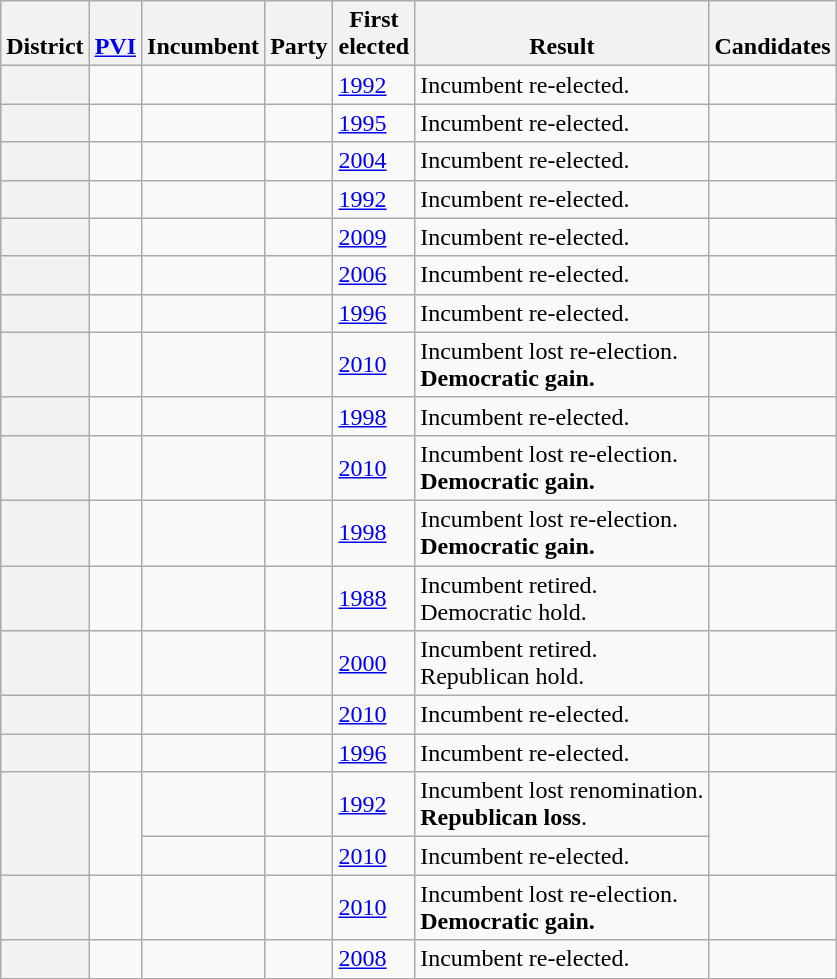<table class="wikitable sortable">
<tr valign=bottom>
<th>District</th>
<th><a href='#'>PVI</a></th>
<th>Incumbent</th>
<th>Party</th>
<th>First<br>elected</th>
<th>Result</th>
<th>Candidates</th>
</tr>
<tr>
<th></th>
<td></td>
<td></td>
<td></td>
<td><a href='#'>1992</a></td>
<td>Incumbent re-elected.</td>
<td nowrap></td>
</tr>
<tr>
<th></th>
<td></td>
<td></td>
<td></td>
<td><a href='#'>1995 </a></td>
<td>Incumbent re-elected.</td>
<td nowrap></td>
</tr>
<tr>
<th></th>
<td></td>
<td></td>
<td></td>
<td><a href='#'>2004</a></td>
<td>Incumbent re-elected.</td>
<td nowrap></td>
</tr>
<tr>
<th></th>
<td></td>
<td></td>
<td></td>
<td><a href='#'>1992</a></td>
<td>Incumbent re-elected.</td>
<td nowrap></td>
</tr>
<tr>
<th></th>
<td></td>
<td></td>
<td></td>
<td><a href='#'>2009 </a></td>
<td>Incumbent re-elected.</td>
<td nowrap></td>
</tr>
<tr>
<th></th>
<td></td>
<td></td>
<td></td>
<td><a href='#'>2006</a></td>
<td>Incumbent re-elected.</td>
<td nowrap></td>
</tr>
<tr>
<th></th>
<td></td>
<td></td>
<td></td>
<td><a href='#'>1996</a></td>
<td>Incumbent re-elected.</td>
<td nowrap></td>
</tr>
<tr>
<th></th>
<td></td>
<td></td>
<td></td>
<td><a href='#'>2010</a></td>
<td>Incumbent lost re-election.<br><strong>Democratic gain.</strong></td>
<td nowrap></td>
</tr>
<tr>
<th></th>
<td></td>
<td></td>
<td></td>
<td><a href='#'>1998</a></td>
<td>Incumbent re-elected.</td>
<td nowrap></td>
</tr>
<tr>
<th></th>
<td></td>
<td></td>
<td></td>
<td><a href='#'>2010</a></td>
<td>Incumbent lost re-election.<br><strong>Democratic gain.</strong></td>
<td nowrap></td>
</tr>
<tr>
<th></th>
<td></td>
<td><br></td>
<td></td>
<td><a href='#'>1998</a></td>
<td>Incumbent lost re-election.<br><strong>Democratic gain.</strong></td>
<td nowrap></td>
</tr>
<tr>
<th></th>
<td></td>
<td></td>
<td></td>
<td><a href='#'>1988</a></td>
<td>Incumbent retired.<br>Democratic hold.</td>
<td nowrap></td>
</tr>
<tr>
<th></th>
<td></td>
<td><br></td>
<td></td>
<td><a href='#'>2000</a></td>
<td>Incumbent retired.<br>Republican hold.</td>
<td nowrap></td>
</tr>
<tr>
<th></th>
<td></td>
<td></td>
<td></td>
<td><a href='#'>2010</a></td>
<td>Incumbent re-elected.</td>
<td nowrap></td>
</tr>
<tr>
<th></th>
<td></td>
<td><br></td>
<td></td>
<td><a href='#'>1996</a></td>
<td>Incumbent re-elected.</td>
<td nowrap></td>
</tr>
<tr>
<th rowspan=2></th>
<td rowspan=2 ></td>
<td></td>
<td></td>
<td><a href='#'>1992</a></td>
<td>Incumbent lost renomination.<br><strong>Republican loss</strong>.</td>
<td rowspan=2 nowrap></td>
</tr>
<tr>
<td><br></td>
<td></td>
<td><a href='#'>2010</a></td>
<td>Incumbent re-elected.</td>
</tr>
<tr>
<th></th>
<td></td>
<td></td>
<td></td>
<td><a href='#'>2010</a></td>
<td>Incumbent lost re-election.<br><strong>Democratic gain.</strong></td>
<td nowrap></td>
</tr>
<tr>
<th></th>
<td></td>
<td></td>
<td></td>
<td><a href='#'>2008</a></td>
<td>Incumbent re-elected.</td>
<td nowrap></td>
</tr>
</table>
